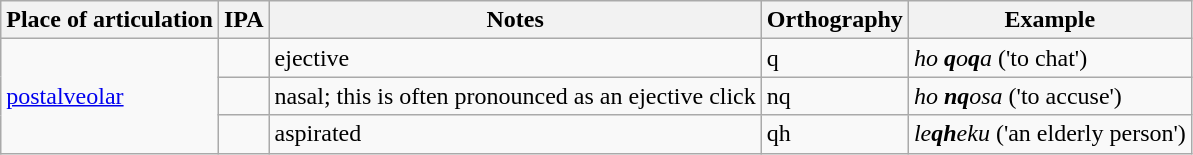<table class="wikitable" style="min-width:500px">
<tr>
<th>Place of articulation</th>
<th>IPA</th>
<th>Notes</th>
<th>Orthography</th>
<th>Example</th>
</tr>
<tr>
<td rowspan="3"><a href='#'>postalveolar</a></td>
<td></td>
<td>ejective</td>
<td>q</td>
<td> <em>ho <strong>q</strong>o<strong>q</strong>a</em> ('to chat')</td>
</tr>
<tr>
<td></td>
<td>nasal; this is often pronounced as an ejective click</td>
<td>nq</td>
<td> <em>ho <strong>nq</strong>osa</em> ('to accuse')</td>
</tr>
<tr>
<td></td>
<td>aspirated</td>
<td>qh</td>
<td> <em>le<strong>qh</strong>eku</em> ('an elderly person')</td>
</tr>
</table>
